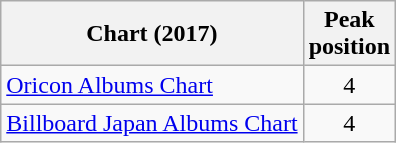<table class="wikitable sortable">
<tr>
<th>Chart (2017)</th>
<th>Peak<br>position</th>
</tr>
<tr>
<td><a href='#'>Oricon Albums Chart</a></td>
<td style="text-align:center;">4</td>
</tr>
<tr>
<td><a href='#'>Billboard Japan Albums Chart</a></td>
<td style="text-align:center;">4</td>
</tr>
</table>
